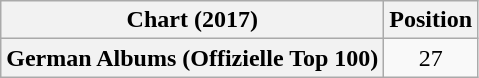<table class="wikitable plainrowheaders sortable" style="text-align:center">
<tr>
<th scope="col">Chart (2017)</th>
<th scope="col">Position</th>
</tr>
<tr>
<th scope="row">German Albums (Offizielle Top 100)</th>
<td>27</td>
</tr>
</table>
